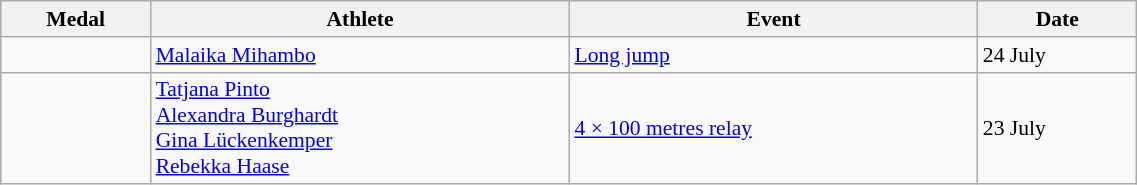<table class=wikitable style=font-size:90% width=60%>
<tr>
<th>Medal</th>
<th>Athlete</th>
<th>Event</th>
<th>Date</th>
</tr>
<tr>
<td></td>
<td><a href='#'>Malaika Mihambo</a></td>
<td><a href='#'>Long jump</a></td>
<td>24 July</td>
</tr>
<tr>
<td></td>
<td><a href='#'>Tatjana Pinto</a><br><a href='#'>Alexandra Burghardt</a><br><a href='#'>Gina Lückenkemper</a><br><a href='#'>Rebekka Haase</a></td>
<td><a href='#'>4 × 100 metres relay</a></td>
<td>23 July</td>
</tr>
</table>
